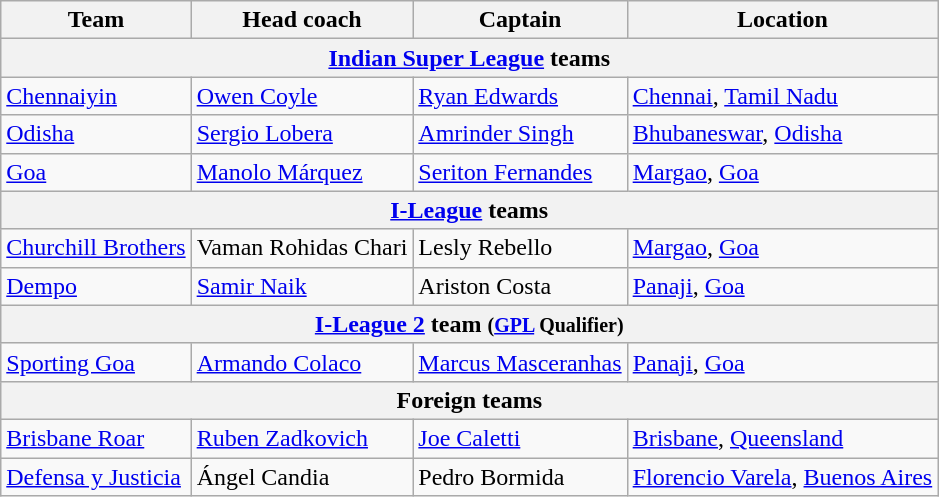<table class="wikitable">
<tr>
<th>Team</th>
<th>Head coach</th>
<th>Captain</th>
<th>Location</th>
</tr>
<tr>
<th colspan="4"><a href='#'>Indian Super League</a> teams</th>
</tr>
<tr>
<td><a href='#'>Chennaiyin</a></td>
<td> <a href='#'>Owen Coyle</a></td>
<td> <a href='#'>Ryan Edwards</a></td>
<td><a href='#'>Chennai</a>, <a href='#'>Tamil Nadu</a></td>
</tr>
<tr>
<td><a href='#'>Odisha</a></td>
<td> <a href='#'>Sergio Lobera</a></td>
<td> <a href='#'>Amrinder Singh</a></td>
<td><a href='#'>Bhubaneswar</a>, <a href='#'>Odisha</a></td>
</tr>
<tr>
<td><a href='#'>Goa</a></td>
<td> <a href='#'>Manolo Márquez</a></td>
<td> <a href='#'>Seriton Fernandes</a></td>
<td><a href='#'>Margao</a>, <a href='#'>Goa</a></td>
</tr>
<tr>
<th colspan="4"><a href='#'>I-League</a> teams</th>
</tr>
<tr>
<td><a href='#'>Churchill Brothers</a></td>
<td> Vaman Rohidas Chari</td>
<td> Lesly Rebello</td>
<td><a href='#'>Margao</a>, <a href='#'>Goa</a></td>
</tr>
<tr>
<td><a href='#'>Dempo</a></td>
<td> <a href='#'>Samir Naik</a></td>
<td> Ariston Costa</td>
<td><a href='#'>Panaji</a>, <a href='#'>Goa</a></td>
</tr>
<tr>
<th colspan="4"><a href='#'>I-League 2</a> team <small>(<a href='#'>GPL</a> Qualifier)</small></th>
</tr>
<tr>
<td><a href='#'>Sporting Goa</a></td>
<td> <a href='#'>Armando Colaco</a></td>
<td> <a href='#'>Marcus Masceranhas</a></td>
<td><a href='#'>Panaji</a>, <a href='#'>Goa</a></td>
</tr>
<tr>
<th colspan="4">Foreign teams</th>
</tr>
<tr>
<td> <a href='#'>Brisbane Roar</a></td>
<td> <a href='#'>Ruben Zadkovich</a></td>
<td> <a href='#'>Joe Caletti</a></td>
<td><a href='#'>Brisbane</a>, <a href='#'>Queensland</a></td>
</tr>
<tr>
<td> <a href='#'>Defensa y Justicia</a></td>
<td> Ángel Candia</td>
<td> Pedro Bormida</td>
<td><a href='#'>Florencio Varela</a>, <a href='#'>Buenos Aires</a></td>
</tr>
</table>
